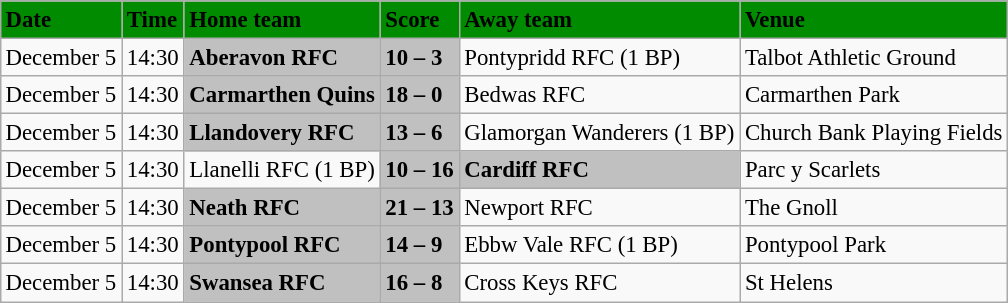<table class="wikitable" style="margin:0.5em auto; font-size:95%">
<tr bgcolor="#008B00">
<td><strong>Date</strong></td>
<td><strong>Time</strong></td>
<td><strong>Home team</strong></td>
<td><strong>Score</strong></td>
<td><strong>Away team</strong></td>
<td><strong>Venue</strong></td>
</tr>
<tr>
<td>December 5</td>
<td>14:30</td>
<td bgcolor="silver"><strong>Aberavon RFC</strong></td>
<td bgcolor="silver"><strong>10 – 3</strong></td>
<td>Pontypridd RFC (1 BP)</td>
<td>Talbot Athletic Ground</td>
</tr>
<tr>
<td>December 5</td>
<td>14:30</td>
<td bgcolor="silver"><strong>Carmarthen Quins</strong></td>
<td bgcolor="silver"><strong>18 – 0</strong></td>
<td>Bedwas RFC</td>
<td>Carmarthen  Park</td>
</tr>
<tr>
<td>December 5</td>
<td>14:30</td>
<td bgcolor="silver"><strong>Llandovery RFC</strong></td>
<td bgcolor="silver"><strong>13 – 6</strong></td>
<td>Glamorgan Wanderers (1 BP)</td>
<td>Church Bank Playing Fields</td>
</tr>
<tr>
<td>December 5</td>
<td>14:30</td>
<td>Llanelli RFC (1 BP)</td>
<td bgcolor="silver"><strong>10 – 16</strong></td>
<td bgcolor="silver"><strong>Cardiff RFC</strong></td>
<td>Parc y Scarlets</td>
</tr>
<tr>
<td>December 5</td>
<td>14:30</td>
<td bgcolor="silver"><strong>Neath RFC</strong></td>
<td bgcolor="silver"><strong>21 – 13</strong></td>
<td>Newport RFC</td>
<td>The Gnoll</td>
</tr>
<tr>
<td>December 5</td>
<td>14:30</td>
<td bgcolor="silver"><strong>Pontypool RFC</strong></td>
<td bgcolor="silver"><strong>14 – 9</strong></td>
<td>Ebbw Vale RFC (1 BP)</td>
<td>Pontypool Park</td>
</tr>
<tr>
<td>December 5</td>
<td>14:30</td>
<td bgcolor="silver"><strong>Swansea RFC</strong></td>
<td bgcolor="silver"><strong>16 – 8</strong></td>
<td>Cross Keys RFC</td>
<td>St Helens</td>
</tr>
</table>
